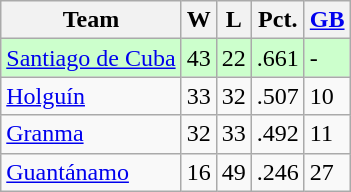<table class="wikitable">
<tr>
<th>Team</th>
<th>W</th>
<th>L</th>
<th>Pct.</th>
<th><a href='#'>GB</a></th>
</tr>
<tr style="background-color:#ccffcc;">
<td><a href='#'>Santiago de Cuba</a></td>
<td>43</td>
<td>22</td>
<td>.661</td>
<td>-</td>
</tr>
<tr>
<td><a href='#'>Holguín</a></td>
<td>33</td>
<td>32</td>
<td>.507</td>
<td>10</td>
</tr>
<tr>
<td><a href='#'>Granma</a></td>
<td>32</td>
<td>33</td>
<td>.492</td>
<td>11</td>
</tr>
<tr>
<td><a href='#'>Guantánamo</a></td>
<td>16</td>
<td>49</td>
<td>.246</td>
<td>27</td>
</tr>
</table>
